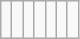<table class="wikitable">
<tr>
<td><br></td>
<td><br></td>
<td><br></td>
<td><br></td>
<td><br></td>
<td><br></td>
<td><br></td>
</tr>
</table>
